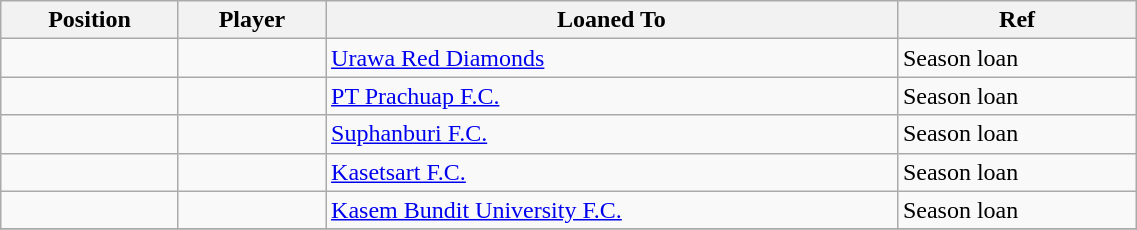<table class="wikitable sortable" style="width:60%; text-align:center; font-size:100%; text-align:left;">
<tr>
<th>Position</th>
<th>Player</th>
<th>Loaned To</th>
<th>Ref</th>
</tr>
<tr>
<td></td>
<td></td>
<td> <a href='#'>Urawa Red Diamonds</a></td>
<td>Season loan</td>
</tr>
<tr>
<td></td>
<td></td>
<td> <a href='#'>PT Prachuap F.C.</a></td>
<td>Season loan</td>
</tr>
<tr>
<td></td>
<td></td>
<td> <a href='#'>Suphanburi F.C.</a></td>
<td>Season loan</td>
</tr>
<tr>
<td></td>
<td></td>
<td> <a href='#'>Kasetsart F.C.</a></td>
<td>Season loan</td>
</tr>
<tr>
<td></td>
<td></td>
<td> <a href='#'>Kasem Bundit University F.C.</a></td>
<td>Season loan</td>
</tr>
<tr>
</tr>
</table>
